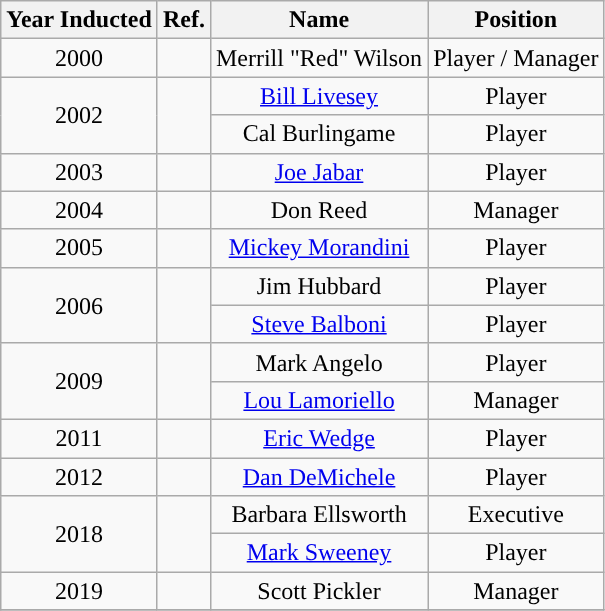<table class="wikitable" style="text-align:center">
<tr>
<th>Year Inducted</th>
<th>Ref.</th>
<th>Name</th>
<th>Position</th>
</tr>
<tr>
<td>2000</td>
<td></td>
<td>Merrill "Red" Wilson</td>
<td>Player / Manager</td>
</tr>
<tr>
<td rowspan="2">2002</td>
<td rowspan="2"></td>
<td><a href='#'>Bill Livesey</a></td>
<td>Player</td>
</tr>
<tr>
<td>Cal Burlingame</td>
<td>Player</td>
</tr>
<tr>
<td>2003</td>
<td></td>
<td><a href='#'>Joe Jabar</a></td>
<td>Player</td>
</tr>
<tr>
<td>2004</td>
<td></td>
<td>Don Reed</td>
<td>Manager</td>
</tr>
<tr>
<td>2005</td>
<td></td>
<td><a href='#'>Mickey Morandini</a></td>
<td>Player</td>
</tr>
<tr>
<td rowspan="2">2006</td>
<td rowspan="2"></td>
<td>Jim Hubbard</td>
<td>Player</td>
</tr>
<tr>
<td><a href='#'>Steve Balboni</a></td>
<td>Player</td>
</tr>
<tr>
<td rowspan="2">2009</td>
<td rowspan="2"></td>
<td>Mark Angelo</td>
<td>Player</td>
</tr>
<tr>
<td><a href='#'>Lou Lamoriello</a></td>
<td>Manager</td>
</tr>
<tr>
<td>2011</td>
<td></td>
<td><a href='#'>Eric Wedge</a></td>
<td>Player</td>
</tr>
<tr>
<td>2012</td>
<td></td>
<td><a href='#'>Dan DeMichele</a></td>
<td>Player</td>
</tr>
<tr>
<td rowspan="2">2018</td>
<td rowspan="2"></td>
<td>Barbara Ellsworth</td>
<td>Executive</td>
</tr>
<tr>
<td><a href='#'>Mark Sweeney</a></td>
<td>Player</td>
</tr>
<tr>
<td>2019</td>
<td></td>
<td>Scott Pickler</td>
<td>Manager</td>
</tr>
<tr>
</tr>
</table>
